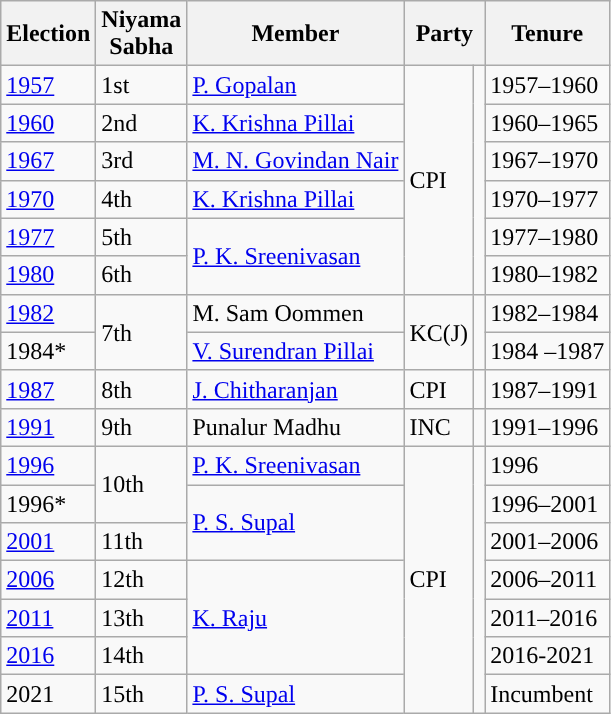<table class="wikitable sortable">
<tr>
<th>Election</th>
<th>Niyama<br>Sabha</th>
<th>Member</th>
<th colspan="2">Party</th>
<th>Tenure</th>
</tr>
<tr>
<td><a href='#'>1957</a></td>
<td>1st</td>
<td><a href='#'>P. Gopalan</a></td>
<td rowspan="6">CPI</td>
<td rowspan="6" style="background-color: "></td>
<td>1957–1960</td>
</tr>
<tr>
<td><a href='#'>1960</a></td>
<td>2nd</td>
<td><a href='#'>K. Krishna Pillai</a></td>
<td>1960–1965</td>
</tr>
<tr>
<td><a href='#'>1967</a></td>
<td>3rd</td>
<td><a href='#'>M. N. Govindan Nair</a></td>
<td>1967–1970</td>
</tr>
<tr>
<td><a href='#'>1970</a></td>
<td>4th</td>
<td><a href='#'>K. Krishna Pillai</a></td>
<td>1970–1977</td>
</tr>
<tr>
<td><a href='#'>1977</a></td>
<td>5th</td>
<td rowspan="2"><a href='#'>P. K. Sreenivasan</a></td>
<td>1977–1980</td>
</tr>
<tr>
<td><a href='#'>1980</a></td>
<td>6th</td>
<td>1980–1982</td>
</tr>
<tr>
<td><a href='#'>1982</a></td>
<td rowspan="2">7th</td>
<td>M. Sam Oommen</td>
<td rowspan="2">KC(J)</td>
<td rowspan="2" style="background-color: "></td>
<td>1982–1984</td>
</tr>
<tr>
<td>1984*</td>
<td><a href='#'>V. Surendran Pillai</a></td>
<td>1984 –1987</td>
</tr>
<tr>
<td><a href='#'>1987</a></td>
<td>8th</td>
<td><a href='#'>J. Chitharanjan</a></td>
<td>CPI</td>
<td style="background-color: "></td>
<td>1987–1991</td>
</tr>
<tr>
<td><a href='#'>1991</a></td>
<td>9th</td>
<td>Punalur Madhu</td>
<td>INC</td>
<td style="background-color: "></td>
<td>1991–1996</td>
</tr>
<tr>
<td><a href='#'>1996</a></td>
<td rowspan="2">10th</td>
<td><a href='#'>P. K. Sreenivasan</a></td>
<td rowspan="7">CPI</td>
<td rowspan="7" style="background-color: "></td>
<td>1996</td>
</tr>
<tr>
<td>1996*</td>
<td rowspan="2"><a href='#'>P. S. Supal</a></td>
<td>1996–2001</td>
</tr>
<tr>
<td><a href='#'>2001</a></td>
<td>11th</td>
<td>2001–2006</td>
</tr>
<tr>
<td><a href='#'>2006</a></td>
<td>12th</td>
<td rowspan="3"><a href='#'>K. Raju</a></td>
<td>2006–2011</td>
</tr>
<tr>
<td><a href='#'>2011</a></td>
<td>13th</td>
<td>2011–2016</td>
</tr>
<tr>
<td><a href='#'>2016</a></td>
<td>14th</td>
<td>2016-2021</td>
</tr>
<tr>
<td>2021</td>
<td>15th</td>
<td><a href='#'>P. S. Supal</a></td>
<td>Incumbent</td>
</tr>
</table>
